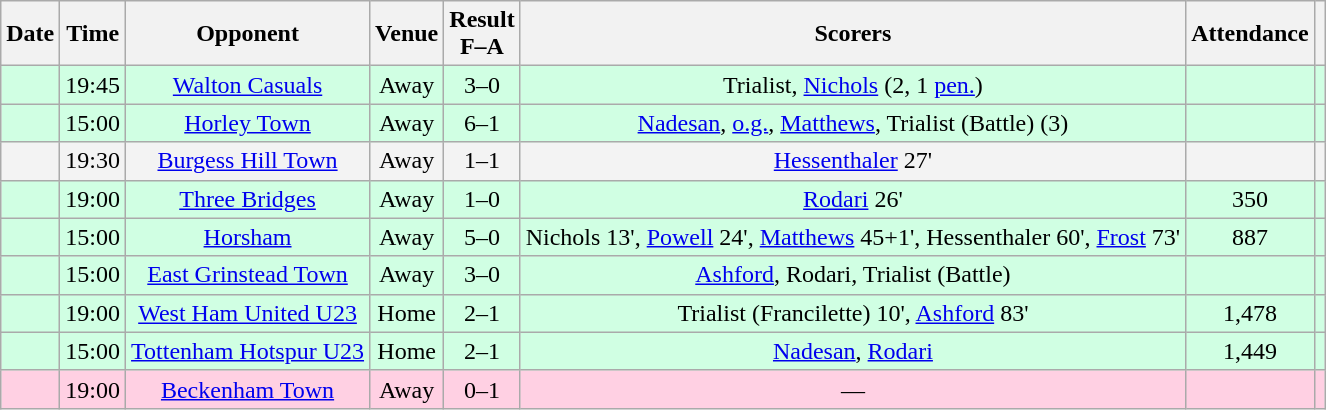<table class="wikitable sortable" style="text-align:center">
<tr>
<th>Date</th>
<th>Time</th>
<th>Opponent</th>
<th>Venue</th>
<th>Result<br>F–A</th>
<th class="unsortable">Scorers</th>
<th>Attendance</th>
<th class="unsortable"></th>
</tr>
<tr bgcolor="#d0ffe3">
<td></td>
<td>19:45</td>
<td><a href='#'>Walton Casuals</a></td>
<td>Away</td>
<td>3–0</td>
<td>Trialist, <a href='#'>Nichols</a> (2, 1 <a href='#'>pen.</a>)</td>
<td></td>
<td></td>
</tr>
<tr bgcolor="#d0ffe3">
<td></td>
<td>15:00</td>
<td><a href='#'>Horley Town</a></td>
<td>Away</td>
<td>6–1</td>
<td><a href='#'>Nadesan</a>, <a href='#'>o.g.</a>, <a href='#'>Matthews</a>, Trialist (Battle) (3)</td>
<td></td>
<td></td>
</tr>
<tr bgcolor="#f3f3f3">
<td></td>
<td>19:30</td>
<td><a href='#'>Burgess Hill Town</a></td>
<td>Away</td>
<td>1–1</td>
<td><a href='#'>Hessenthaler</a> 27'</td>
<td></td>
<td></td>
</tr>
<tr bgcolor="#d0ffe3">
<td></td>
<td>19:00</td>
<td><a href='#'>Three Bridges</a></td>
<td>Away</td>
<td>1–0</td>
<td><a href='#'>Rodari</a> 26'</td>
<td>350</td>
<td></td>
</tr>
<tr bgcolor="#d0ffe3">
<td></td>
<td>15:00</td>
<td><a href='#'>Horsham</a></td>
<td>Away</td>
<td>5–0</td>
<td>Nichols 13', <a href='#'>Powell</a> 24', <a href='#'>Matthews</a> 45+1', Hessenthaler 60', <a href='#'>Frost</a> 73'</td>
<td>887</td>
<td></td>
</tr>
<tr bgcolor="#d0ffe3">
<td></td>
<td>15:00</td>
<td><a href='#'>East Grinstead Town</a></td>
<td>Away</td>
<td>3–0</td>
<td><a href='#'>Ashford</a>, Rodari, Trialist (Battle)</td>
<td></td>
<td></td>
</tr>
<tr bgcolor="#d0ffe3">
<td></td>
<td>19:00</td>
<td><a href='#'>West Ham United U23</a></td>
<td>Home</td>
<td>2–1</td>
<td>Trialist (Francilette) 10', <a href='#'>Ashford</a> 83'</td>
<td>1,478</td>
<td></td>
</tr>
<tr bgcolor="#d0ffe3">
<td></td>
<td>15:00</td>
<td><a href='#'>Tottenham Hotspur U23</a></td>
<td>Home</td>
<td>2–1</td>
<td><a href='#'>Nadesan</a>, <a href='#'>Rodari</a></td>
<td>1,449</td>
<td></td>
</tr>
<tr bgcolor="#ffd0e3">
<td></td>
<td>19:00</td>
<td><a href='#'>Beckenham Town</a></td>
<td>Away</td>
<td>0–1</td>
<td>—</td>
<td></td>
<td></td>
</tr>
</table>
